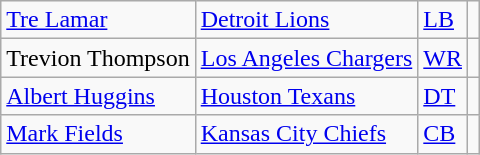<table class="wikitable">
<tr>
<td><a href='#'>Tre Lamar</a></td>
<td><a href='#'>Detroit Lions</a></td>
<td><a href='#'>LB</a></td>
<td></td>
</tr>
<tr>
<td>Trevion Thompson</td>
<td><a href='#'>Los Angeles Chargers</a></td>
<td><a href='#'>WR</a></td>
<td></td>
</tr>
<tr>
<td><a href='#'>Albert Huggins</a></td>
<td><a href='#'>Houston Texans</a></td>
<td><a href='#'>DT</a></td>
<td></td>
</tr>
<tr>
<td><a href='#'>Mark Fields</a></td>
<td><a href='#'>Kansas City Chiefs</a></td>
<td><a href='#'>CB</a></td>
<td></td>
</tr>
</table>
